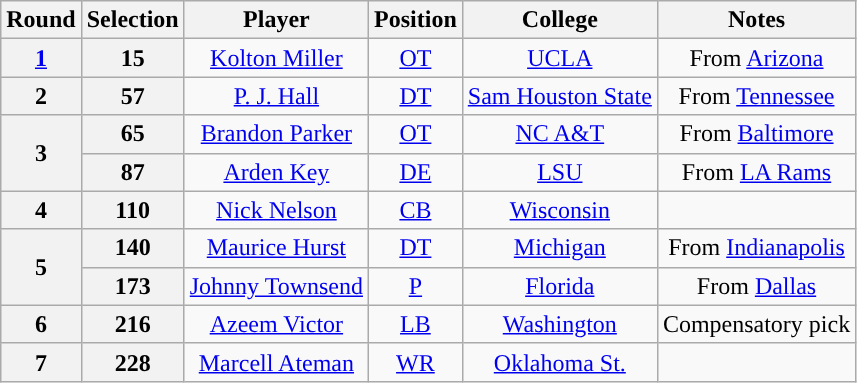<table class="wikitable" style="text-align:center">
<tr>
<th>Round</th>
<th>Selection</th>
<th>Player</th>
<th>Position</th>
<th>College</th>
<th>Notes</th>
</tr>
<tr>
<th><a href='#'>1</a></th>
<th>15</th>
<td><a href='#'>Kolton Miller</a></td>
<td><a href='#'>OT</a></td>
<td><a href='#'>UCLA</a></td>
<td>From <a href='#'>Arizona</a></td>
</tr>
<tr>
<th>2</th>
<th>57</th>
<td><a href='#'>P. J. Hall</a></td>
<td><a href='#'>DT</a></td>
<td><a href='#'>Sam Houston State</a></td>
<td>From <a href='#'>Tennessee</a></td>
</tr>
<tr>
<th rowspan="2">3</th>
<th>65</th>
<td><a href='#'>Brandon Parker</a></td>
<td><a href='#'>OT</a></td>
<td><a href='#'>NC A&T</a></td>
<td>From <a href='#'>Baltimore</a></td>
</tr>
<tr>
<th>87</th>
<td><a href='#'>Arden Key</a></td>
<td><a href='#'>DE</a></td>
<td><a href='#'>LSU</a></td>
<td>From <a href='#'>LA Rams</a></td>
</tr>
<tr>
<th>4</th>
<th>110</th>
<td><a href='#'>Nick Nelson</a></td>
<td><a href='#'>CB</a></td>
<td><a href='#'>Wisconsin</a></td>
<td></td>
</tr>
<tr>
<th rowspan="2">5</th>
<th>140</th>
<td><a href='#'>Maurice Hurst</a></td>
<td><a href='#'>DT</a></td>
<td><a href='#'>Michigan</a></td>
<td>From <a href='#'>Indianapolis</a></td>
</tr>
<tr>
<th>173</th>
<td><a href='#'>Johnny Townsend</a></td>
<td><a href='#'>P</a></td>
<td><a href='#'>Florida</a></td>
<td>From <a href='#'>Dallas</a></td>
</tr>
<tr>
<th>6</th>
<th>216</th>
<td><a href='#'>Azeem Victor</a></td>
<td><a href='#'>LB</a></td>
<td><a href='#'>Washington</a></td>
<td>Compensatory pick</td>
</tr>
<tr>
<th>7</th>
<th>228</th>
<td><a href='#'>Marcell Ateman</a></td>
<td><a href='#'>WR</a></td>
<td><a href='#'>Oklahoma St.</a></td>
<td></td>
</tr>
</table>
